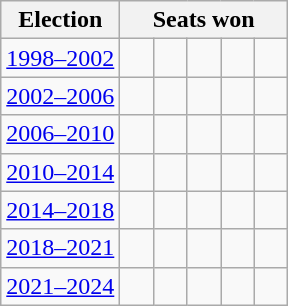<table class="wikitable">
<tr>
<th>Election</th>
<th colspan=5>Seats won</th>
</tr>
<tr>
<td><a href='#'>1998–2002</a></td>
<td width=15 > </td>
<td width=15 > </td>
<td width=15 > </td>
<td width=15 > </td>
<td width=15 > </td>
</tr>
<tr>
<td><a href='#'>2002–2006</a></td>
<td width=15 > </td>
<td width=15 > </td>
<td width=15 > </td>
<td width=15 > </td>
<td width=15 > </td>
</tr>
<tr>
<td><a href='#'>2006–2010</a></td>
<td width=15 > </td>
<td width=15 > </td>
<td width=15 > </td>
<td width=15 > </td>
<td width=15 > </td>
</tr>
<tr>
<td><a href='#'>2010–2014</a></td>
<td width=15 > </td>
<td width=15 > </td>
<td width=15 > </td>
<td width=15 > </td>
<td width=15 > </td>
</tr>
<tr>
<td><a href='#'>2014–2018</a></td>
<td width=15 > </td>
<td width=15 > </td>
<td width=15 > </td>
<td width=15 > </td>
<td width=15 > </td>
</tr>
<tr>
<td><a href='#'>2018–2021</a></td>
<td width=15 > </td>
<td width=15 > </td>
<td width=15 > </td>
<td width=15 > </td>
<td width=15 > </td>
</tr>
<tr>
<td><a href='#'>2021–2024</a></td>
<td width=15 > </td>
<td width=15 > </td>
<td width=15 > </td>
<td width=15 > </td>
<td width=15 > </td>
</tr>
</table>
